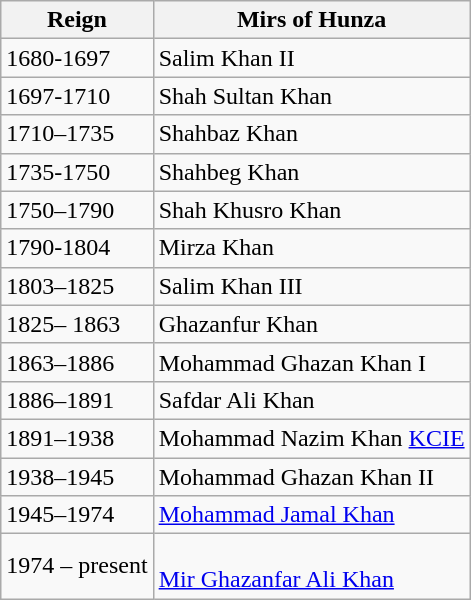<table class="wikitable">
<tr>
<th>Reign</th>
<th>Mirs of Hunza</th>
</tr>
<tr>
<td>1680-1697</td>
<td>Salim Khan II</td>
</tr>
<tr>
<td>1697-1710</td>
<td>Shah Sultan Khan</td>
</tr>
<tr>
<td>1710–1735</td>
<td>Shahbaz Khan</td>
</tr>
<tr>
<td>1735-1750</td>
<td>Shahbeg Khan</td>
</tr>
<tr>
<td>1750–1790</td>
<td>Shah Khusro Khan</td>
</tr>
<tr>
<td>1790-1804</td>
<td>Mirza Khan</td>
</tr>
<tr>
<td>1803–1825</td>
<td>Salim Khan III</td>
</tr>
<tr>
<td>1825– 1863</td>
<td>Ghazanfur Khan</td>
</tr>
<tr>
<td>1863–1886</td>
<td>Mohammad Ghazan Khan I</td>
</tr>
<tr>
<td>1886–1891</td>
<td>Safdar Ali Khan</td>
</tr>
<tr>
<td>1891–1938</td>
<td>Mohammad Nazim Khan <a href='#'>KCIE</a></td>
</tr>
<tr>
<td>1938–1945</td>
<td>Mohammad Ghazan Khan II</td>
</tr>
<tr>
<td>1945–1974</td>
<td><a href='#'>Mohammad Jamal Khan</a></td>
</tr>
<tr>
<td>1974 – present</td>
<td><br><a href='#'>Mir Ghazanfar Ali Khan</a></td>
</tr>
</table>
